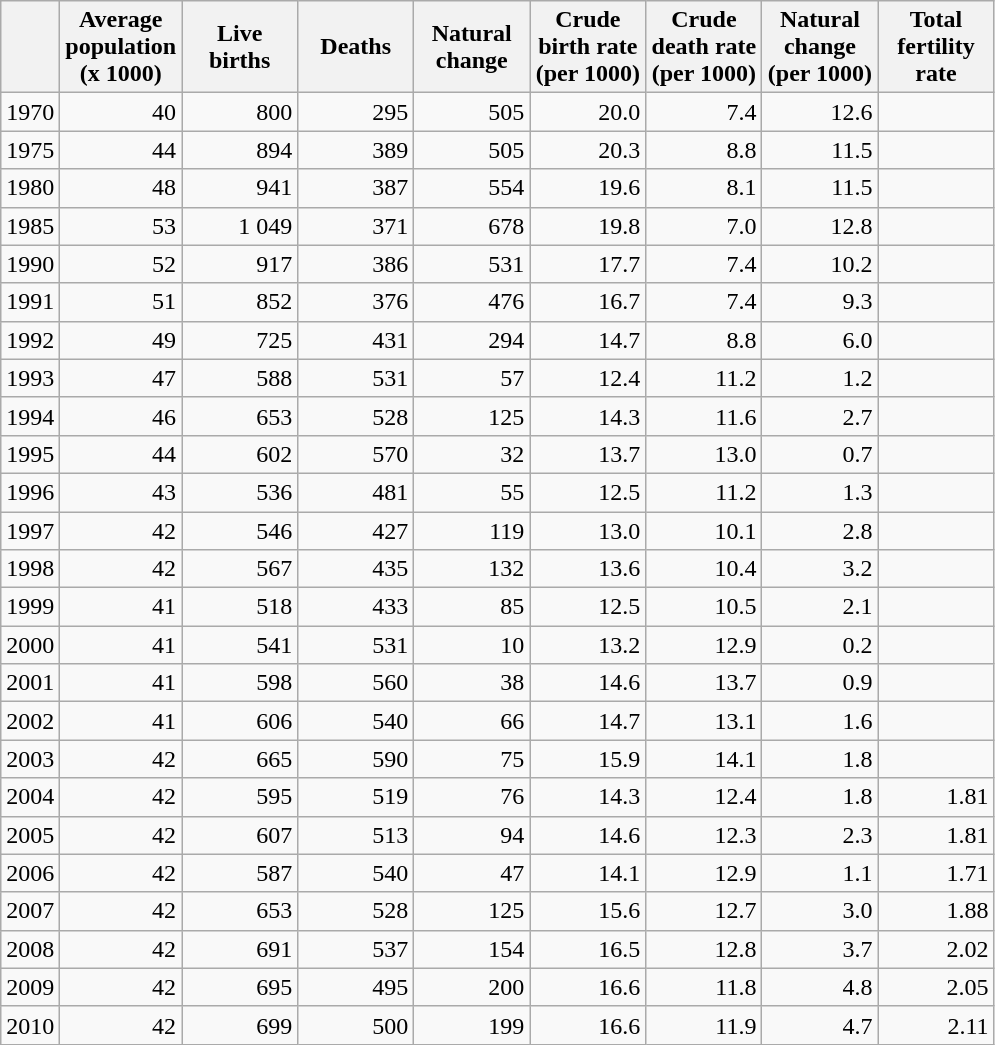<table class="wikitable">
<tr>
<th></th>
<th width="70pt">Average population (x 1000)</th>
<th width="70pt">Live births</th>
<th width="70pt">Deaths</th>
<th width="70pt">Natural change</th>
<th width="70pt">Crude birth rate (per 1000)</th>
<th width="70pt">Crude death rate (per 1000)</th>
<th width="70pt">Natural change (per 1000)</th>
<th width="70pt">Total fertility rate</th>
</tr>
<tr>
<td>1970</td>
<td align="right">40</td>
<td align="right">800</td>
<td align="right">295</td>
<td align="right">505</td>
<td align="right">20.0</td>
<td align="right">7.4</td>
<td align="right">12.6</td>
<td></td>
</tr>
<tr>
<td>1975</td>
<td align="right">44</td>
<td align="right">894</td>
<td align="right">389</td>
<td align="right">505</td>
<td align="right">20.3</td>
<td align="right">8.8</td>
<td align="right">11.5</td>
<td></td>
</tr>
<tr>
<td>1980</td>
<td align="right">48</td>
<td align="right">941</td>
<td align="right">387</td>
<td align="right">554</td>
<td align="right">19.6</td>
<td align="right">8.1</td>
<td align="right">11.5</td>
<td></td>
</tr>
<tr>
<td>1985</td>
<td align="right">53</td>
<td align="right">1 049</td>
<td align="right">371</td>
<td align="right">678</td>
<td align="right">19.8</td>
<td align="right">7.0</td>
<td align="right">12.8</td>
<td></td>
</tr>
<tr>
<td>1990</td>
<td align="right">52</td>
<td align="right">917</td>
<td align="right">386</td>
<td align="right">531</td>
<td align="right">17.7</td>
<td align="right">7.4</td>
<td align="right">10.2</td>
<td></td>
</tr>
<tr>
<td>1991</td>
<td align="right">51</td>
<td align="right">852</td>
<td align="right">376</td>
<td align="right">476</td>
<td align="right">16.7</td>
<td align="right">7.4</td>
<td align="right">9.3</td>
<td></td>
</tr>
<tr>
<td>1992</td>
<td align="right">49</td>
<td align="right">725</td>
<td align="right">431</td>
<td align="right">294</td>
<td align="right">14.7</td>
<td align="right">8.8</td>
<td align="right">6.0</td>
<td></td>
</tr>
<tr>
<td>1993</td>
<td align="right">47</td>
<td align="right">588</td>
<td align="right">531</td>
<td align="right">57</td>
<td align="right">12.4</td>
<td align="right">11.2</td>
<td align="right">1.2</td>
<td></td>
</tr>
<tr>
<td>1994</td>
<td align="right">46</td>
<td align="right">653</td>
<td align="right">528</td>
<td align="right">125</td>
<td align="right">14.3</td>
<td align="right">11.6</td>
<td align="right">2.7</td>
<td></td>
</tr>
<tr>
<td>1995</td>
<td align="right">44</td>
<td align="right">602</td>
<td align="right">570</td>
<td align="right">32</td>
<td align="right">13.7</td>
<td align="right">13.0</td>
<td align="right">0.7</td>
<td></td>
</tr>
<tr>
<td>1996</td>
<td align="right">43</td>
<td align="right">536</td>
<td align="right">481</td>
<td align="right">55</td>
<td align="right">12.5</td>
<td align="right">11.2</td>
<td align="right">1.3</td>
<td></td>
</tr>
<tr>
<td>1997</td>
<td align="right">42</td>
<td align="right">546</td>
<td align="right">427</td>
<td align="right">119</td>
<td align="right">13.0</td>
<td align="right">10.1</td>
<td align="right">2.8</td>
<td></td>
</tr>
<tr>
<td>1998</td>
<td align="right">42</td>
<td align="right">567</td>
<td align="right">435</td>
<td align="right">132</td>
<td align="right">13.6</td>
<td align="right">10.4</td>
<td align="right">3.2</td>
<td></td>
</tr>
<tr>
<td>1999</td>
<td align="right">41</td>
<td align="right">518</td>
<td align="right">433</td>
<td align="right">85</td>
<td align="right">12.5</td>
<td align="right">10.5</td>
<td align="right">2.1</td>
<td></td>
</tr>
<tr>
<td>2000</td>
<td align="right">41</td>
<td align="right">541</td>
<td align="right">531</td>
<td align="right">10</td>
<td align="right">13.2</td>
<td align="right">12.9</td>
<td align="right">0.2</td>
<td></td>
</tr>
<tr>
<td>2001</td>
<td align="right">41</td>
<td align="right">598</td>
<td align="right">560</td>
<td align="right">38</td>
<td align="right">14.6</td>
<td align="right">13.7</td>
<td align="right">0.9</td>
<td></td>
</tr>
<tr>
<td>2002</td>
<td align="right">41</td>
<td align="right">606</td>
<td align="right">540</td>
<td align="right">66</td>
<td align="right">14.7</td>
<td align="right">13.1</td>
<td align="right">1.6</td>
<td></td>
</tr>
<tr>
<td>2003</td>
<td align="right">42</td>
<td align="right">665</td>
<td align="right">590</td>
<td align="right">75</td>
<td align="right">15.9</td>
<td align="right">14.1</td>
<td align="right">1.8</td>
<td></td>
</tr>
<tr>
<td>2004</td>
<td align="right">42</td>
<td align="right">595</td>
<td align="right">519</td>
<td align="right">76</td>
<td align="right">14.3</td>
<td align="right">12.4</td>
<td align="right">1.8</td>
<td align="right">1.81</td>
</tr>
<tr>
<td>2005</td>
<td align="right">42</td>
<td align="right">607</td>
<td align="right">513</td>
<td align="right">94</td>
<td align="right">14.6</td>
<td align="right">12.3</td>
<td align="right">2.3</td>
<td align="right">1.81</td>
</tr>
<tr>
<td>2006</td>
<td align="right">42</td>
<td align="right">587</td>
<td align="right">540</td>
<td align="right">47</td>
<td align="right">14.1</td>
<td align="right">12.9</td>
<td align="right">1.1</td>
<td align="right">1.71</td>
</tr>
<tr>
<td>2007</td>
<td align="right">42</td>
<td align="right">653</td>
<td align="right">528</td>
<td align="right">125</td>
<td align="right">15.6</td>
<td align="right">12.7</td>
<td align="right">3.0</td>
<td align="right">1.88</td>
</tr>
<tr>
<td>2008</td>
<td align="right">42</td>
<td align="right">691</td>
<td align="right">537</td>
<td align="right">154</td>
<td align="right">16.5</td>
<td align="right">12.8</td>
<td align="right">3.7</td>
<td align="right">2.02</td>
</tr>
<tr>
<td>2009</td>
<td align="right">42</td>
<td align="right">695</td>
<td align="right">495</td>
<td align="right">200</td>
<td align="right">16.6</td>
<td align="right">11.8</td>
<td align="right">4.8</td>
<td align="right">2.05</td>
</tr>
<tr>
<td>2010</td>
<td align="right">42</td>
<td align="right">699</td>
<td align="right">500</td>
<td align="right">199</td>
<td align="right">16.6</td>
<td align="right">11.9</td>
<td align="right">4.7</td>
<td align="right">2.11</td>
</tr>
</table>
